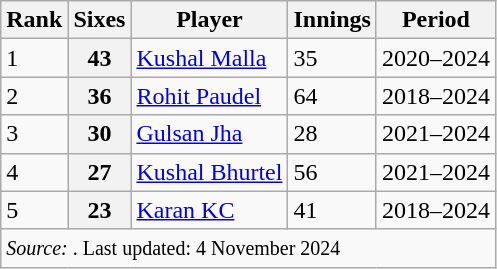<table class="wikitable">
<tr>
<th>Rank</th>
<th>Sixes</th>
<th>Player</th>
<th>Innings</th>
<th>Period</th>
</tr>
<tr>
<td>1</td>
<th>43</th>
<td><a href='#'>Kushal Malla</a></td>
<td>35</td>
<td>2020–2024</td>
</tr>
<tr>
<td>2</td>
<th>36</th>
<td><a href='#'>Rohit Paudel</a></td>
<td>64</td>
<td>2018–2024</td>
</tr>
<tr>
<td>3</td>
<th>30</th>
<td><a href='#'>Gulsan Jha</a></td>
<td>28</td>
<td>2021–2024</td>
</tr>
<tr>
<td>4</td>
<th>27</th>
<td><a href='#'>Kushal Bhurtel</a></td>
<td>56</td>
<td>2021–2024</td>
</tr>
<tr>
<td>5</td>
<th>23</th>
<td><a href='#'>Karan KC</a></td>
<td>41</td>
<td>2018–2024</td>
</tr>
<tr>
<td colspan="5"><small><em>Source: </em>. Last updated: 4 November 2024</small></td>
</tr>
</table>
